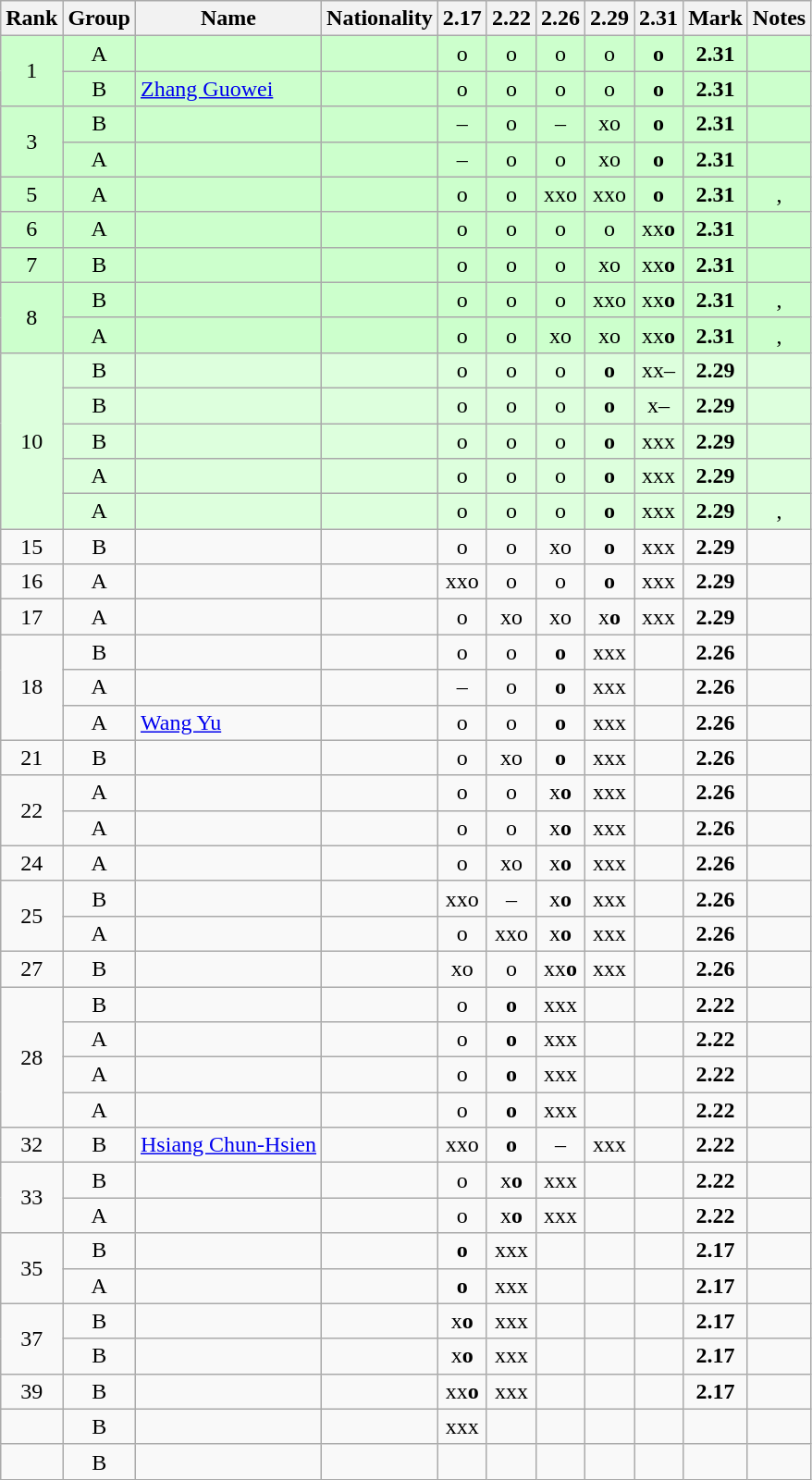<table class="wikitable sortable" style="text-align:center">
<tr>
<th>Rank</th>
<th>Group</th>
<th>Name</th>
<th>Nationality</th>
<th>2.17</th>
<th>2.22</th>
<th>2.26</th>
<th>2.29</th>
<th>2.31</th>
<th>Mark</th>
<th>Notes</th>
</tr>
<tr bgcolor=ccffcc>
<td rowspan=2>1</td>
<td>A</td>
<td align=left></td>
<td align=left></td>
<td>o</td>
<td>o</td>
<td>o</td>
<td>o</td>
<td><strong>o</strong></td>
<td><strong>2.31</strong></td>
<td></td>
</tr>
<tr bgcolor=ccffcc>
<td>B</td>
<td align=left><a href='#'>Zhang Guowei</a></td>
<td align=left></td>
<td>o</td>
<td>o</td>
<td>o</td>
<td>o</td>
<td><strong>o</strong></td>
<td><strong>2.31</strong></td>
<td></td>
</tr>
<tr bgcolor=ccffcc>
<td rowspan=2>3</td>
<td>B</td>
<td align=left></td>
<td align=left></td>
<td>–</td>
<td>o</td>
<td>–</td>
<td>xo</td>
<td><strong>o</strong></td>
<td><strong>2.31</strong></td>
<td></td>
</tr>
<tr bgcolor=ccffcc>
<td>A</td>
<td align=left></td>
<td align=left></td>
<td>–</td>
<td>o</td>
<td>o</td>
<td>xo</td>
<td><strong>o</strong></td>
<td><strong>2.31</strong></td>
<td></td>
</tr>
<tr bgcolor=ccffcc>
<td>5</td>
<td>A</td>
<td align=left></td>
<td align=left></td>
<td>o</td>
<td>o</td>
<td>xxo</td>
<td>xxo</td>
<td><strong>o</strong></td>
<td><strong>2.31</strong></td>
<td>, </td>
</tr>
<tr bgcolor=ccffcc>
<td>6</td>
<td>A</td>
<td align=left></td>
<td align=left></td>
<td>o</td>
<td>o</td>
<td>o</td>
<td>o</td>
<td>xx<strong>o</strong></td>
<td><strong>2.31</strong></td>
<td></td>
</tr>
<tr bgcolor=ccffcc>
<td>7</td>
<td>B</td>
<td align=left></td>
<td align=left></td>
<td>o</td>
<td>o</td>
<td>o</td>
<td>xo</td>
<td>xx<strong>o</strong></td>
<td><strong>2.31</strong></td>
<td></td>
</tr>
<tr bgcolor=ccffcc>
<td rowspan=2>8</td>
<td>B</td>
<td align=left></td>
<td align=left></td>
<td>o</td>
<td>o</td>
<td>o</td>
<td>xxo</td>
<td>xx<strong>o</strong></td>
<td><strong>2.31</strong></td>
<td>, </td>
</tr>
<tr bgcolor=ccffcc>
<td>A</td>
<td align=left></td>
<td align=left></td>
<td>o</td>
<td>o</td>
<td>xo</td>
<td>xo</td>
<td>xx<strong>o</strong></td>
<td><strong>2.31</strong></td>
<td>, </td>
</tr>
<tr bgcolor=ddffdd>
<td rowspan=5>10</td>
<td>B</td>
<td align=left></td>
<td align=left></td>
<td>o</td>
<td>o</td>
<td>o</td>
<td><strong>o</strong></td>
<td>xx–</td>
<td><strong>2.29</strong></td>
<td></td>
</tr>
<tr bgcolor=ddffdd>
<td>B</td>
<td align=left></td>
<td align=left></td>
<td>o</td>
<td>o</td>
<td>o</td>
<td><strong>o</strong></td>
<td>x–</td>
<td><strong>2.29</strong></td>
<td></td>
</tr>
<tr bgcolor=ddffdd>
<td>B</td>
<td align=left></td>
<td align=left></td>
<td>o</td>
<td>o</td>
<td>o</td>
<td><strong>o</strong></td>
<td>xxx</td>
<td><strong>2.29</strong></td>
<td></td>
</tr>
<tr bgcolor=ddffdd>
<td>A</td>
<td align=left></td>
<td align=left></td>
<td>o</td>
<td>o</td>
<td>o</td>
<td><strong>o</strong></td>
<td>xxx</td>
<td><strong>2.29</strong></td>
<td></td>
</tr>
<tr bgcolor=ddffdd>
<td>A</td>
<td align=left></td>
<td align=left></td>
<td>o</td>
<td>o</td>
<td>o</td>
<td><strong>o</strong></td>
<td>xxx</td>
<td><strong>2.29</strong></td>
<td>, </td>
</tr>
<tr>
<td>15</td>
<td>B</td>
<td align=left></td>
<td align=left></td>
<td>o</td>
<td>o</td>
<td>xo</td>
<td><strong>o</strong></td>
<td>xxx</td>
<td><strong>2.29</strong></td>
<td></td>
</tr>
<tr>
<td>16</td>
<td>A</td>
<td align=left></td>
<td align=left></td>
<td>xxo</td>
<td>o</td>
<td>o</td>
<td><strong>o</strong></td>
<td>xxx</td>
<td><strong>2.29</strong></td>
<td></td>
</tr>
<tr>
<td>17</td>
<td>A</td>
<td align=left></td>
<td align=left></td>
<td>o</td>
<td>xo</td>
<td>xo</td>
<td>x<strong>o</strong></td>
<td>xxx</td>
<td><strong>2.29</strong></td>
<td></td>
</tr>
<tr>
<td rowspan=3>18</td>
<td>B</td>
<td align=left></td>
<td align=left></td>
<td>o</td>
<td>o</td>
<td><strong>o</strong></td>
<td>xxx</td>
<td></td>
<td><strong>2.26</strong></td>
<td></td>
</tr>
<tr>
<td>A</td>
<td align=left></td>
<td align=left></td>
<td>–</td>
<td>o</td>
<td><strong>o</strong></td>
<td>xxx</td>
<td></td>
<td><strong>2.26</strong></td>
<td></td>
</tr>
<tr>
<td>A</td>
<td align=left><a href='#'>Wang Yu</a></td>
<td align=left></td>
<td>o</td>
<td>o</td>
<td><strong>o</strong></td>
<td>xxx</td>
<td></td>
<td><strong>2.26</strong></td>
<td></td>
</tr>
<tr>
<td>21</td>
<td>B</td>
<td align=left></td>
<td align=left></td>
<td>o</td>
<td>xo</td>
<td><strong>o</strong></td>
<td>xxx</td>
<td></td>
<td><strong>2.26</strong></td>
<td></td>
</tr>
<tr>
<td rowspan=2>22</td>
<td>A</td>
<td align=left></td>
<td align=left></td>
<td>o</td>
<td>o</td>
<td>x<strong>o</strong></td>
<td>xxx</td>
<td></td>
<td><strong>2.26</strong></td>
<td></td>
</tr>
<tr>
<td>A</td>
<td align=left></td>
<td align=left></td>
<td>o</td>
<td>o</td>
<td>x<strong>o</strong></td>
<td>xxx</td>
<td></td>
<td><strong>2.26</strong></td>
<td></td>
</tr>
<tr>
<td>24</td>
<td>A</td>
<td align=left></td>
<td align=left></td>
<td>o</td>
<td>xo</td>
<td>x<strong>o</strong></td>
<td>xxx</td>
<td></td>
<td><strong>2.26</strong></td>
<td></td>
</tr>
<tr>
<td rowspan=2>25</td>
<td>B</td>
<td align=left></td>
<td align=left></td>
<td>xxo</td>
<td>–</td>
<td>x<strong>o</strong></td>
<td>xxx</td>
<td></td>
<td><strong>2.26</strong></td>
<td></td>
</tr>
<tr>
<td>A</td>
<td align=left></td>
<td align=left></td>
<td>o</td>
<td>xxo</td>
<td>x<strong>o</strong></td>
<td>xxx</td>
<td></td>
<td><strong>2.26</strong></td>
<td></td>
</tr>
<tr>
<td>27</td>
<td>B</td>
<td align=left></td>
<td align=left></td>
<td>xo</td>
<td>o</td>
<td>xx<strong>o</strong></td>
<td>xxx</td>
<td></td>
<td><strong>2.26</strong></td>
<td></td>
</tr>
<tr>
<td rowspan=4>28</td>
<td>B</td>
<td align=left></td>
<td align=left></td>
<td>o</td>
<td><strong>o</strong></td>
<td>xxx</td>
<td></td>
<td></td>
<td><strong>2.22</strong></td>
<td></td>
</tr>
<tr>
<td>A</td>
<td align=left></td>
<td align=left></td>
<td>o</td>
<td><strong>o</strong></td>
<td>xxx</td>
<td></td>
<td></td>
<td><strong>2.22</strong></td>
<td></td>
</tr>
<tr>
<td>A</td>
<td align=left></td>
<td align=left></td>
<td>o</td>
<td><strong>o</strong></td>
<td>xxx</td>
<td></td>
<td></td>
<td><strong>2.22</strong></td>
<td></td>
</tr>
<tr>
<td>A</td>
<td align=left></td>
<td align=left></td>
<td>o</td>
<td><strong>o</strong></td>
<td>xxx</td>
<td></td>
<td></td>
<td><strong>2.22</strong></td>
<td></td>
</tr>
<tr>
<td>32</td>
<td>B</td>
<td align=left><a href='#'>Hsiang Chun-Hsien</a></td>
<td align=left></td>
<td>xxo</td>
<td><strong>o</strong></td>
<td>–</td>
<td>xxx</td>
<td></td>
<td><strong>2.22</strong></td>
<td></td>
</tr>
<tr>
<td rowspan=2>33</td>
<td>B</td>
<td align=left></td>
<td align=left></td>
<td>o</td>
<td>x<strong>o</strong></td>
<td>xxx</td>
<td></td>
<td></td>
<td><strong>2.22</strong></td>
<td></td>
</tr>
<tr>
<td>A</td>
<td align=left></td>
<td align=left></td>
<td>o</td>
<td>x<strong>o</strong></td>
<td>xxx</td>
<td></td>
<td></td>
<td><strong>2.22</strong></td>
<td></td>
</tr>
<tr>
<td rowspan=2>35</td>
<td>B</td>
<td align=left></td>
<td align=left></td>
<td><strong>o</strong></td>
<td>xxx</td>
<td></td>
<td></td>
<td></td>
<td><strong>2.17</strong></td>
<td></td>
</tr>
<tr>
<td>A</td>
<td align=left></td>
<td align=left></td>
<td><strong>o</strong></td>
<td>xxx</td>
<td></td>
<td></td>
<td></td>
<td><strong>2.17</strong></td>
<td></td>
</tr>
<tr>
<td rowspan=2>37</td>
<td>B</td>
<td align=left></td>
<td align=left></td>
<td>x<strong>o</strong></td>
<td>xxx</td>
<td></td>
<td></td>
<td></td>
<td><strong>2.17</strong></td>
<td></td>
</tr>
<tr>
<td>B</td>
<td align=left></td>
<td align=left></td>
<td>x<strong>o</strong></td>
<td>xxx</td>
<td></td>
<td></td>
<td></td>
<td><strong>2.17</strong></td>
<td></td>
</tr>
<tr>
<td>39</td>
<td>B</td>
<td align=left></td>
<td align=left></td>
<td>xx<strong>o</strong></td>
<td>xxx</td>
<td></td>
<td></td>
<td></td>
<td><strong>2.17</strong></td>
<td></td>
</tr>
<tr>
<td></td>
<td>B</td>
<td align=left></td>
<td align=left></td>
<td>xxx</td>
<td></td>
<td></td>
<td></td>
<td></td>
<td><strong></strong></td>
<td></td>
</tr>
<tr>
<td></td>
<td>B</td>
<td align=left></td>
<td align=left></td>
<td></td>
<td></td>
<td></td>
<td></td>
<td></td>
<td><strong></strong></td>
<td></td>
</tr>
</table>
